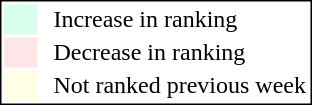<table style="border:1px solid black;" align=right>
<tr>
<td style="background:#D8FFEB; width:20px;"></td>
<td> </td>
<td>Increase in ranking</td>
</tr>
<tr>
<td style="background:#FFE6E6; width:20px;"></td>
<td> </td>
<td>Decrease in ranking</td>
</tr>
<tr>
<td style="background:#FFFFE6; width:20px;"></td>
<td> </td>
<td>Not ranked previous week</td>
</tr>
</table>
